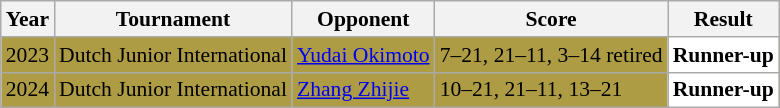<table class="sortable wikitable" style="font-size: 90%;">
<tr>
<th>Year</th>
<th>Tournament</th>
<th>Opponent</th>
<th>Score</th>
<th>Result</th>
</tr>
<tr style="background:#AE9C45">
<td align="center">2023</td>
<td align="left">Dutch Junior International</td>
<td align="left"> <a href='#'>Yudai Okimoto</a></td>
<td align="left">7–21, 21–11, 3–14 retired</td>
<td style="text-align:left; background:white"> <strong>Runner-up</strong></td>
</tr>
<tr style="background:#AE9C45">
<td align="center">2024</td>
<td align="left">Dutch Junior International</td>
<td align="left"> <a href='#'>Zhang Zhijie</a></td>
<td align="left">10–21, 21–11, 13–21</td>
<td style="text-align:left; background:white"> <strong>Runner-up</strong></td>
</tr>
</table>
